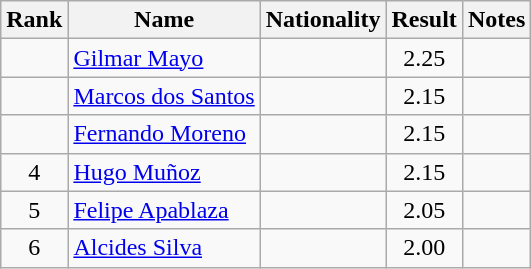<table class="wikitable sortable" style="text-align:center">
<tr>
<th>Rank</th>
<th>Name</th>
<th>Nationality</th>
<th>Result</th>
<th>Notes</th>
</tr>
<tr>
<td></td>
<td align=left><a href='#'>Gilmar Mayo</a></td>
<td align=left></td>
<td>2.25</td>
<td></td>
</tr>
<tr>
<td></td>
<td align=left><a href='#'>Marcos dos Santos</a></td>
<td align=left></td>
<td>2.15</td>
<td></td>
</tr>
<tr>
<td></td>
<td align=left><a href='#'>Fernando Moreno</a></td>
<td align=left></td>
<td>2.15</td>
<td></td>
</tr>
<tr>
<td>4</td>
<td align=left><a href='#'>Hugo Muñoz</a></td>
<td align=left></td>
<td>2.15</td>
<td></td>
</tr>
<tr>
<td>5</td>
<td align=left><a href='#'>Felipe Apablaza</a></td>
<td align=left></td>
<td>2.05</td>
<td></td>
</tr>
<tr>
<td>6</td>
<td align=left><a href='#'>Alcides Silva</a></td>
<td align=left></td>
<td>2.00</td>
<td></td>
</tr>
</table>
